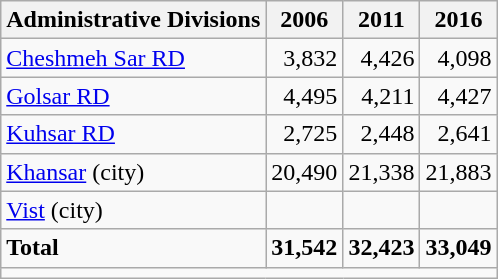<table class="wikitable">
<tr>
<th>Administrative Divisions</th>
<th>2006</th>
<th>2011</th>
<th>2016</th>
</tr>
<tr>
<td><a href='#'>Cheshmeh Sar RD</a></td>
<td style="text-align: right;">3,832</td>
<td style="text-align: right;">4,426</td>
<td style="text-align: right;">4,098</td>
</tr>
<tr>
<td><a href='#'>Golsar RD</a></td>
<td style="text-align: right;">4,495</td>
<td style="text-align: right;">4,211</td>
<td style="text-align: right;">4,427</td>
</tr>
<tr>
<td><a href='#'>Kuhsar RD</a></td>
<td style="text-align: right;">2,725</td>
<td style="text-align: right;">2,448</td>
<td style="text-align: right;">2,641</td>
</tr>
<tr>
<td><a href='#'>Khansar</a> (city)</td>
<td style="text-align: right;">20,490</td>
<td style="text-align: right;">21,338</td>
<td style="text-align: right;">21,883</td>
</tr>
<tr>
<td><a href='#'>Vist</a> (city)</td>
<td style="text-align: right;"></td>
<td style="text-align: right;"></td>
<td style="text-align: right;"></td>
</tr>
<tr>
<td><strong>Total</strong></td>
<td style="text-align: right;"><strong>31,542</strong></td>
<td style="text-align: right;"><strong>32,423</strong></td>
<td style="text-align: right;"><strong>33,049</strong></td>
</tr>
<tr>
<td colspan=4></td>
</tr>
</table>
